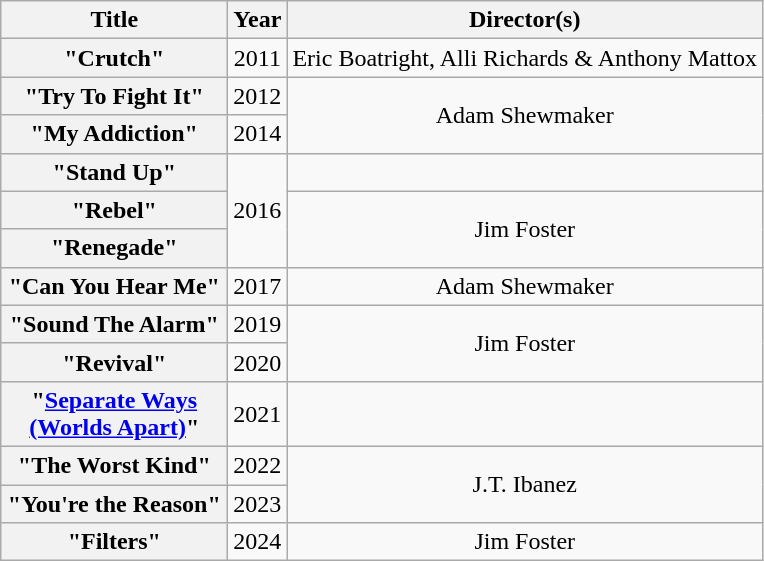<table class="wikitable plainrowheaders" style="text-align:center;">
<tr>
<th scope="col" style="width:9em;!">Title</th>
<th scope="col">Year</th>
<th scope="col">Director(s)</th>
</tr>
<tr>
<th scope="row">"Crutch"</th>
<td>2011</td>
<td>Eric Boatright, Alli Richards & Anthony Mattox</td>
</tr>
<tr>
<th scope="row">"Try To Fight It"</th>
<td>2012</td>
<td rowspan="2">Adam Shewmaker</td>
</tr>
<tr>
<th scope="row">"My Addiction"</th>
<td>2014</td>
</tr>
<tr>
<th scope="row">"Stand Up"</th>
<td rowspan="3">2016</td>
<td></td>
</tr>
<tr>
<th scope="row">"Rebel"</th>
<td rowspan="2">Jim Foster</td>
</tr>
<tr>
<th scope="row">"Renegade"</th>
</tr>
<tr>
<th scope="row">"Can You Hear Me"</th>
<td>2017</td>
<td>Adam Shewmaker</td>
</tr>
<tr>
<th scope="row">"Sound The Alarm"</th>
<td>2019</td>
<td rowspan="2">Jim Foster</td>
</tr>
<tr>
<th scope="row">"Revival"</th>
<td>2020</td>
</tr>
<tr>
<th scope="row">"<a href='#'>Separate Ways (Worlds Apart)</a>"</th>
<td>2021</td>
<td></td>
</tr>
<tr>
<th scope="row">"The Worst Kind"</th>
<td>2022</td>
<td rowspan="2">J.T. Ibanez</td>
</tr>
<tr>
<th scope="row">"You're the Reason"</th>
<td>2023</td>
</tr>
<tr>
<th scope="row">"Filters"</th>
<td>2024</td>
<td>Jim Foster</td>
</tr>
</table>
